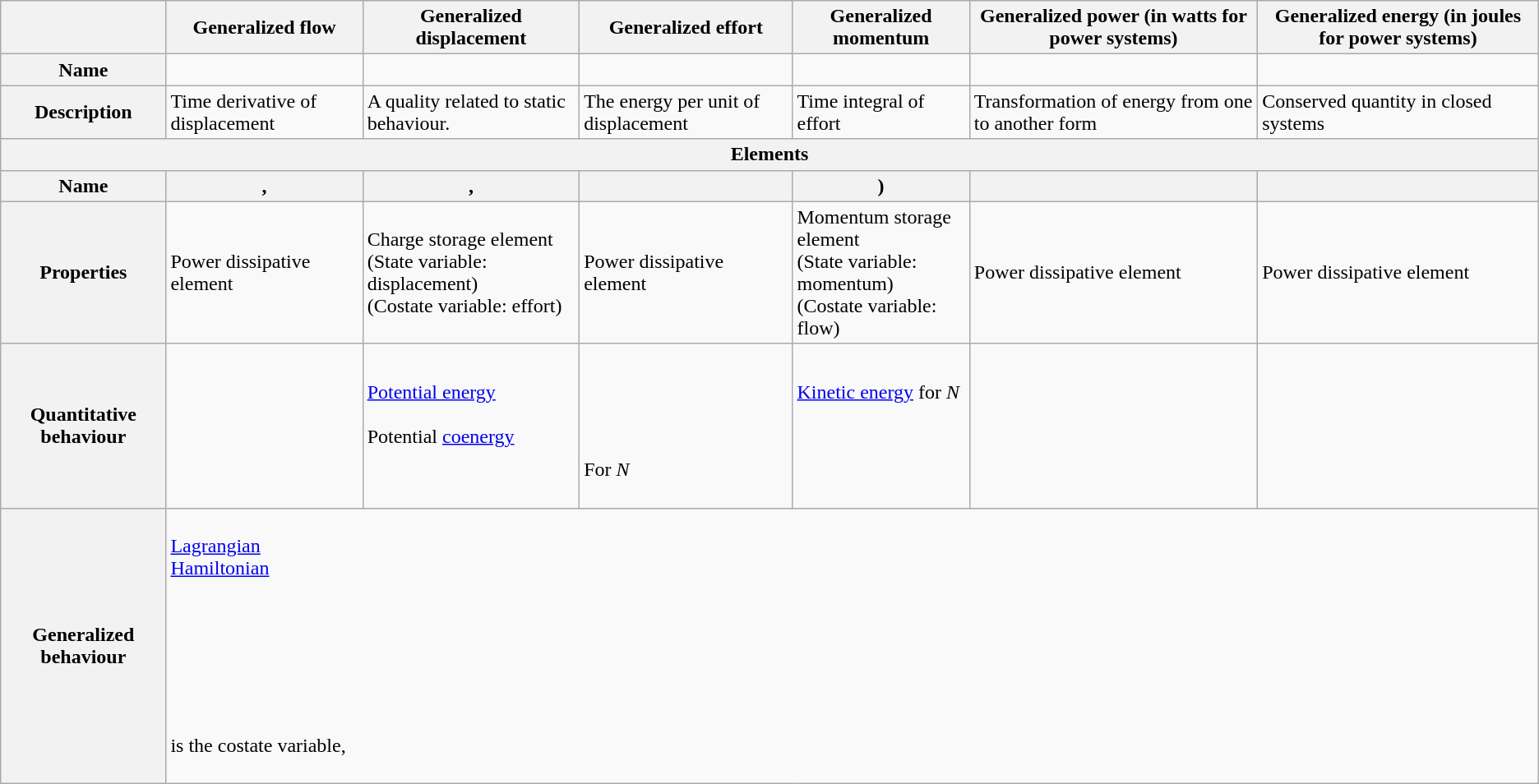<table class="wikitable">
<tr>
<th scope="col"></th>
<th scope="col">Generalized flow</th>
<th scope="col">Generalized displacement</th>
<th scope="col">Generalized effort</th>
<th scope="col">Generalized momentum</th>
<th scope="col">Generalized power (in watts for power systems)</th>
<th scope="col">Generalized energy (in joules for power systems)</th>
</tr>
<tr>
<th scope="row">Name</th>
<td></td>
<td></td>
<td></td>
<td></td>
<td></td>
<td></td>
</tr>
<tr>
<th scope="row">Description</th>
<td>Time derivative of displacement</td>
<td>A quality related to static behaviour.</td>
<td>The energy per unit of displacement</td>
<td>Time integral of effort</td>
<td>Transformation of energy from one to another form</td>
<td>Conserved quantity in closed systems</td>
</tr>
<tr>
<th colspan="7">Elements</th>
</tr>
<tr>
<th scope="row">Name</th>
<th scope="col">,<br></th>
<th scope="col">,<br></th>
<th scope="col"></th>
<th scope="col">)</th>
<th scope="col"></th>
<th scope="col"></th>
</tr>
<tr>
<th scope="row">Properties</th>
<td>Power dissipative element</td>
<td>Charge storage element<br>(State variable: displacement)<br>(Costate variable: effort)</td>
<td>Power dissipative element</td>
<td>Momentum storage element<br>(State variable: momentum)<br>(Costate variable: flow)</td>
<td>Power dissipative element</td>
<td>Power dissipative element</td>
</tr>
<tr>
<th scope="row">Quantitative behaviour</th>
<td><br><br></td>
<td><a href='#'>Potential energy</a><br><br>Potential <a href='#'>coenergy</a><br><br></td>
<td><br><br><br><br><br>For <em>N</em><br><br></td>
<td><a href='#'>Kinetic energy</a> for <em>N</em><br><br><br><br></td>
<td><br><br></td>
<td><br><br></td>
</tr>
<tr>
<th>Generalized behaviour</th>
<td colspan="6"><br><a href='#'>Lagrangian</a><br><a href='#'>Hamiltonian</a><br><br><br><br><br><br><br><br> is the costate variable,<br><br></td>
</tr>
</table>
